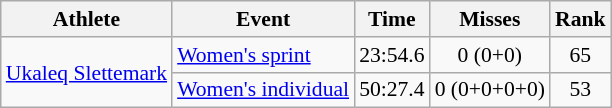<table class="wikitable" style="font-size:90%">
<tr>
<th>Athlete</th>
<th>Event</th>
<th>Time</th>
<th>Misses</th>
<th>Rank</th>
</tr>
<tr align=center>
<td align=left rowspan=2><a href='#'>Ukaleq Slettemark</a></td>
<td align=left><a href='#'>Women's sprint</a></td>
<td>23:54.6</td>
<td>0 (0+0)</td>
<td>65</td>
</tr>
<tr align=center>
<td align=left><a href='#'>Women's individual</a></td>
<td>50:27.4</td>
<td>0 (0+0+0+0)</td>
<td>53</td>
</tr>
</table>
